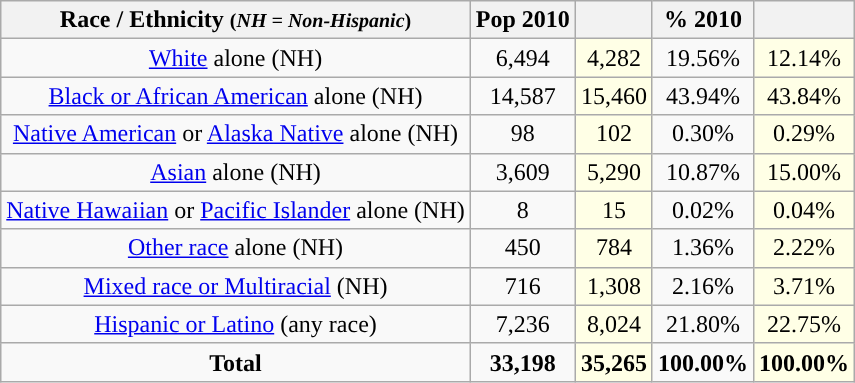<table class="wikitable" style="text-align:center;">
<tr>
<th>Race / Ethnicity <small>(<em>NH = Non-Hispanic</em>)</small></th>
<th>Pop 2010</th>
<th></th>
<th>% 2010</th>
<th></th>
</tr>
<tr>
<td><a href='#'>White</a> alone (NH)</td>
<td>6,494</td>
<td style='background: #ffffe6;'>4,282</td>
<td>19.56%</td>
<td style='background: #ffffe6;'>12.14%</td>
</tr>
<tr>
<td><a href='#'>Black or African American</a> alone (NH)</td>
<td>14,587</td>
<td style='background: #ffffe6;'>15,460</td>
<td>43.94%</td>
<td style='background: #ffffe6;'>43.84%</td>
</tr>
<tr>
<td><a href='#'>Native American</a> or <a href='#'>Alaska Native</a> alone (NH)</td>
<td>98</td>
<td style='background: #ffffe6;'>102</td>
<td>0.30%</td>
<td style='background: #ffffe6;'>0.29%</td>
</tr>
<tr>
<td><a href='#'>Asian</a> alone (NH)</td>
<td>3,609</td>
<td style='background: #ffffe6;'>5,290</td>
<td>10.87%</td>
<td style='background: #ffffe6;'>15.00%</td>
</tr>
<tr>
<td><a href='#'>Native Hawaiian</a> or <a href='#'>Pacific Islander</a> alone (NH)</td>
<td>8</td>
<td style='background: #ffffe6;'>15</td>
<td>0.02%</td>
<td style='background: #ffffe6;'>0.04%</td>
</tr>
<tr>
<td><a href='#'>Other race</a> alone (NH)</td>
<td>450</td>
<td style='background: #ffffe6;'>784</td>
<td>1.36%</td>
<td style='background: #ffffe6;'>2.22%</td>
</tr>
<tr>
<td><a href='#'>Mixed race or Multiracial</a> (NH)</td>
<td>716</td>
<td style='background: #ffffe6;'>1,308</td>
<td>2.16%</td>
<td style='background: #ffffe6;'>3.71%</td>
</tr>
<tr>
<td><a href='#'>Hispanic or Latino</a> (any race)</td>
<td>7,236</td>
<td style='background: #ffffe6;'>8,024</td>
<td>21.80%</td>
<td style='background: #ffffe6;'>22.75%</td>
</tr>
<tr>
<td><strong>Total</strong></td>
<td><strong>33,198</strong></td>
<td style='background: #ffffe6;'><strong>35,265</strong></td>
<td><strong>100.00%</strong></td>
<td style='background: #ffffe6;'><strong>100.00%</strong></td>
</tr>
</table>
